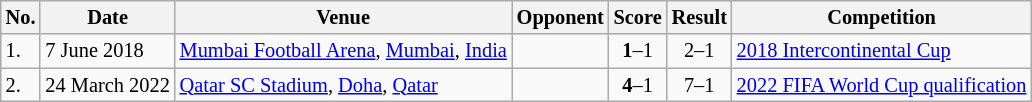<table class="wikitable" style="font-size:85%;">
<tr>
<th>No.</th>
<th>Date</th>
<th>Venue</th>
<th>Opponent</th>
<th>Score</th>
<th>Result</th>
<th>Competition</th>
</tr>
<tr>
<td>1.</td>
<td>7 June 2018</td>
<td><a href='#'>Mumbai Football Arena</a>, <a href='#'>Mumbai</a>, <a href='#'>India</a></td>
<td></td>
<td align=center><strong>1</strong>–1</td>
<td align=center>2–1</td>
<td><a href='#'>2018 Intercontinental Cup</a></td>
</tr>
<tr>
<td>2.</td>
<td>24 March 2022</td>
<td><a href='#'>Qatar SC Stadium</a>, <a href='#'>Doha</a>, <a href='#'>Qatar</a></td>
<td></td>
<td align=center><strong>4</strong>–1</td>
<td align=center>7–1</td>
<td><a href='#'>2022 FIFA World Cup qualification</a></td>
</tr>
</table>
